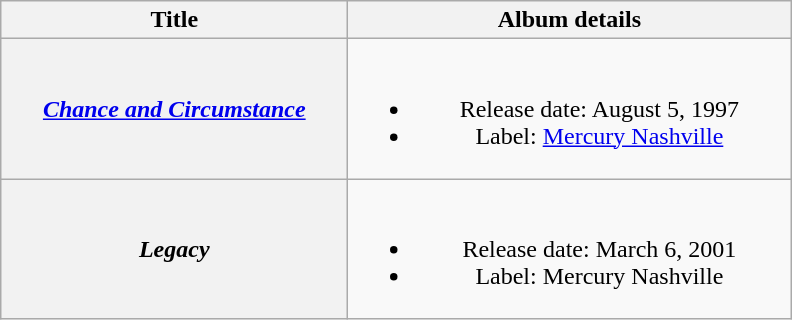<table class="wikitable plainrowheaders" style="text-align:center;">
<tr>
<th style="width:14em;">Title</th>
<th style="width:18em;">Album details</th>
</tr>
<tr>
<th scope="row"><em><a href='#'>Chance and Circumstance</a></em></th>
<td><br><ul><li>Release date: August 5, 1997</li><li>Label: <a href='#'>Mercury Nashville</a></li></ul></td>
</tr>
<tr>
<th scope="row"><em>Legacy</em></th>
<td><br><ul><li>Release date: March 6, 2001</li><li>Label: Mercury Nashville</li></ul></td>
</tr>
</table>
